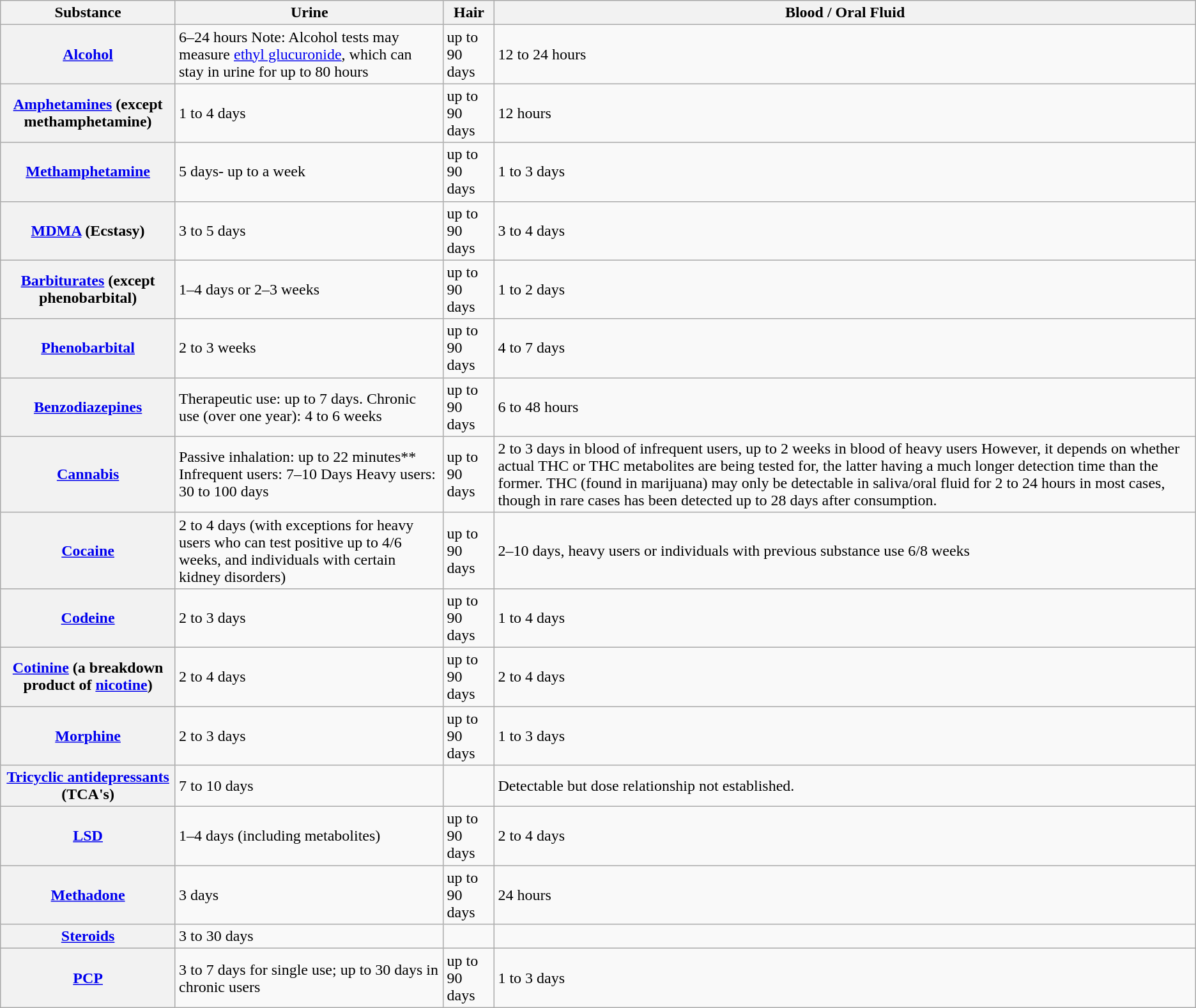<table class="wikitable">
<tr>
<th>Substance</th>
<th>Urine</th>
<th>Hair</th>
<th>Blood / Oral Fluid</th>
</tr>
<tr>
<th><a href='#'>Alcohol</a></th>
<td>6–24 hours Note:  Alcohol tests may measure <a href='#'>ethyl glucuronide</a>, which can stay in urine for up to 80 hours</td>
<td>up to 90 days</td>
<td>12 to 24 hours</td>
</tr>
<tr>
<th><a href='#'>Amphetamines</a> (except methamphetamine)</th>
<td>1 to 4 days</td>
<td>up to 90 days</td>
<td>12 hours</td>
</tr>
<tr>
<th><a href='#'>Methamphetamine</a></th>
<td>5 days- up to a week</td>
<td>up to 90 days</td>
<td>1 to 3 days</td>
</tr>
<tr>
<th><a href='#'>MDMA</a> (Ecstasy)</th>
<td>3 to 5 days</td>
<td>up to 90 days</td>
<td>3 to 4 days</td>
</tr>
<tr>
<th><a href='#'>Barbiturates</a> (except phenobarbital)</th>
<td>1–4 days or 2–3 weeks</td>
<td>up to 90 days</td>
<td>1 to 2 days</td>
</tr>
<tr>
<th><a href='#'>Phenobarbital</a></th>
<td>2 to 3 weeks</td>
<td>up to 90 days</td>
<td>4 to 7 days</td>
</tr>
<tr>
<th><a href='#'>Benzodiazepines</a></th>
<td>Therapeutic use: up to 7 days. Chronic use (over one year): 4 to 6 weeks</td>
<td>up to 90 days</td>
<td>6 to 48 hours</td>
</tr>
<tr>
<th><a href='#'>Cannabis</a></th>
<td>Passive inhalation: up to 22 minutes**  Infrequent users: 7–10 Days  Heavy users: 30 to 100 days</td>
<td>up to 90 days</td>
<td>2 to 3 days in blood of infrequent users, up to 2 weeks in blood of heavy users  However, it depends on whether actual THC or THC metabolites are being tested for, the latter having a much longer detection time than the former. THC (found in marijuana) may only be detectable in saliva/oral fluid for 2 to 24 hours in most cases, though in rare cases has been detected up to 28 days after consumption.</td>
</tr>
<tr>
<th><a href='#'>Cocaine</a></th>
<td>2 to 4 days (with exceptions for heavy users who can test positive up to 4/6 weeks, and individuals with certain kidney disorders)</td>
<td>up to 90 days</td>
<td>2–10 days, heavy users or individuals with previous substance use 6/8 weeks</td>
</tr>
<tr>
<th><a href='#'>Codeine</a></th>
<td>2 to 3 days</td>
<td>up to 90 days</td>
<td>1 to 4 days</td>
</tr>
<tr>
<th><a href='#'>Cotinine</a> (a breakdown product of <a href='#'>nicotine</a>)</th>
<td>2 to 4 days</td>
<td>up to 90 days</td>
<td>2 to 4 days</td>
</tr>
<tr>
<th><a href='#'>Morphine</a></th>
<td>2 to 3 days</td>
<td>up to 90 days</td>
<td>1 to 3 days</td>
</tr>
<tr>
<th><a href='#'>Tricyclic antidepressants</a> (TCA's)</th>
<td>7 to 10 days</td>
<td></td>
<td>Detectable but dose relationship not established.</td>
</tr>
<tr>
<th><a href='#'>LSD</a></th>
<td>1–4 days (including metabolites)</td>
<td>up to 90 days</td>
<td>2 to 4 days</td>
</tr>
<tr>
<th><a href='#'>Methadone</a></th>
<td>3 days</td>
<td>up to 90 days</td>
<td>24 hours</td>
</tr>
<tr>
<th><a href='#'>Steroids</a></th>
<td>3 to 30 days</td>
<td></td>
<td></td>
</tr>
<tr>
<th><a href='#'>PCP</a></th>
<td>3 to 7 days for single use; up to 30 days in chronic users</td>
<td>up to 90 days</td>
<td>1 to 3 days</td>
</tr>
</table>
